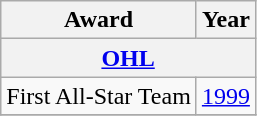<table class="wikitable">
<tr>
<th>Award</th>
<th>Year</th>
</tr>
<tr>
<th colspan="3"><a href='#'>OHL</a></th>
</tr>
<tr>
<td>First All-Star Team</td>
<td><a href='#'>1999</a></td>
</tr>
<tr>
</tr>
</table>
